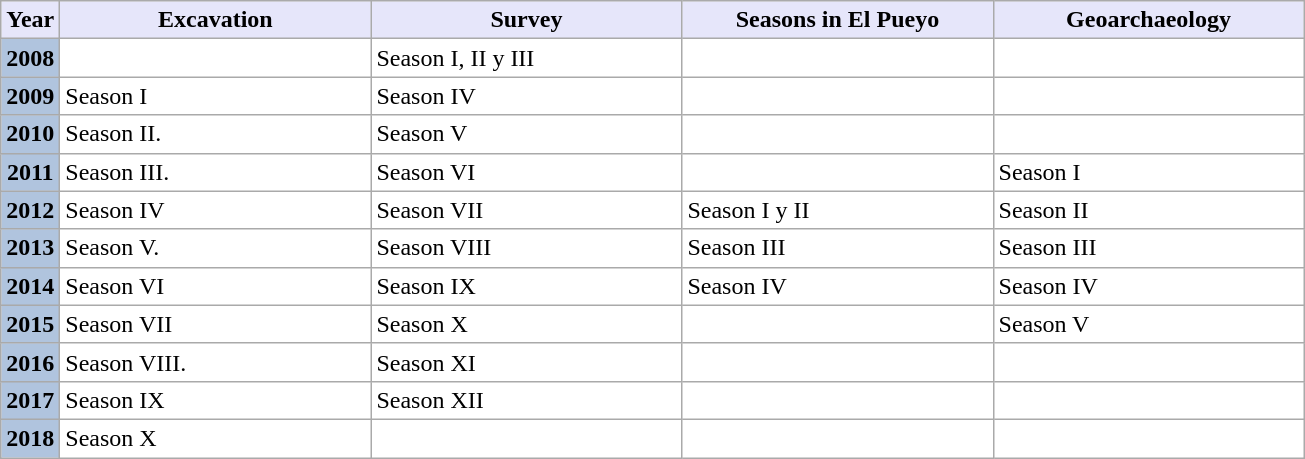<table border="0" style="background:#ffffff" align="center" class="sortable wikitable">
<tr>
<th style="background:Lavender; color:Black">Year</th>
<th width="200 px" style="background:Lavender; color:Black">Excavation</th>
<th width="200 px" style="background:Lavender; color:Black">Survey</th>
<th width="200 px" style="background:Lavender; color:Black">Seasons in El Pueyo</th>
<th width="200 px" style="background:Lavender; color:Black">Geoarchaeology</th>
</tr>
<tr>
<th style="background:LightSteelBlue; color:Black">2008</th>
<td></td>
<td>Season I, II y III</td>
<td></td>
<td></td>
</tr>
<tr>
<th style="background:LightSteelBlue; color:Black">2009</th>
<td>Season I</td>
<td>Season IV</td>
<td></td>
<td></td>
</tr>
<tr>
<th style="background:LightSteelBlue; color:Black">2010</th>
<td>Season II.</td>
<td>Season V</td>
<td></td>
<td></td>
</tr>
<tr>
<th style="background:LightSteelBlue; color:Black">2011</th>
<td>Season III.</td>
<td>Season VI</td>
<td></td>
<td>Season I</td>
</tr>
<tr>
<th style="background:LightSteelBlue; color:Black">2012</th>
<td>Season IV</td>
<td>Season VII</td>
<td>Season I y II</td>
<td>Season II</td>
</tr>
<tr>
<th style="background:LightSteelBlue; color:Black">2013</th>
<td>Season V.</td>
<td>Season VIII</td>
<td>Season III</td>
<td>Season III</td>
</tr>
<tr>
<th style="background:LightSteelBlue; color:Black">2014</th>
<td>Season VI</td>
<td>Season IX</td>
<td>Season IV</td>
<td>Season IV</td>
</tr>
<tr>
<th style="background:LightSteelBlue; color:Black">2015</th>
<td>Season VII</td>
<td>Season X</td>
<td></td>
<td>Season V</td>
</tr>
<tr>
<th style="background:LightSteelBlue; color:Black">2016</th>
<td>Season VIII.</td>
<td>Season XI</td>
<td></td>
<td></td>
</tr>
<tr>
<th style="background:LightSteelBlue; color:Black">2017</th>
<td>Season IX</td>
<td>Season XII</td>
<td></td>
<td></td>
</tr>
<tr>
<th style="background:LightSteelBlue; color:Black">2018</th>
<td>Season X</td>
<td></td>
<td></td>
<td></td>
</tr>
</table>
